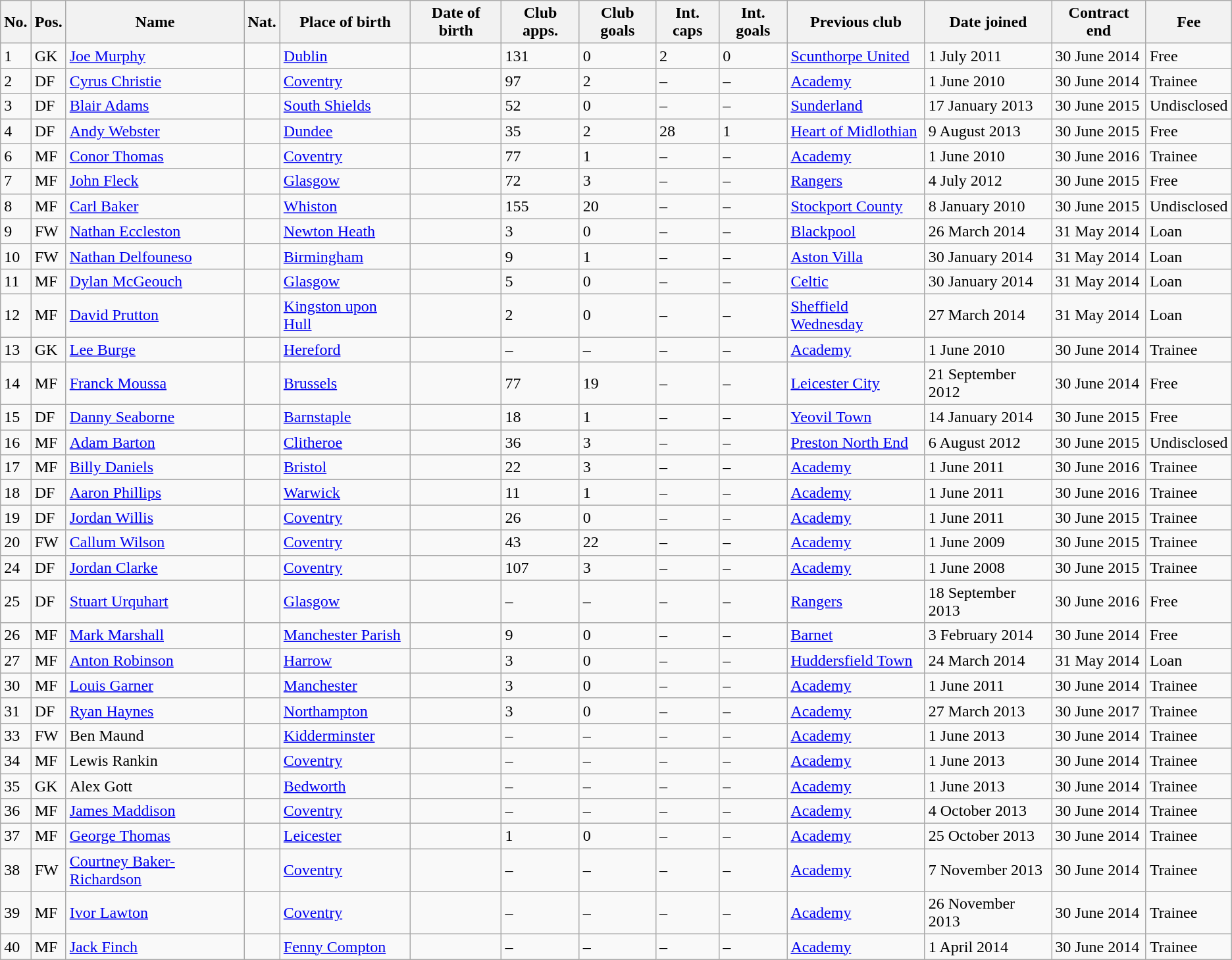<table class="wikitable"  class= style="text-align:center; font-size:95%">
<tr>
<th>No.</th>
<th>Pos.</th>
<th>Name</th>
<th>Nat.</th>
<th>Place of birth</th>
<th>Date of birth</th>
<th>Club apps.</th>
<th>Club goals</th>
<th>Int. caps</th>
<th>Int. goals</th>
<th>Previous club</th>
<th>Date joined</th>
<th>Contract end</th>
<th>Fee</th>
</tr>
<tr>
<td>1</td>
<td>GK</td>
<td><a href='#'>Joe Murphy</a></td>
<td></td>
<td><a href='#'>Dublin</a></td>
<td></td>
<td>131</td>
<td>0</td>
<td>2</td>
<td>0</td>
<td><a href='#'>Scunthorpe United</a></td>
<td>1 July 2011</td>
<td>30 June 2014</td>
<td>Free</td>
</tr>
<tr>
<td>2</td>
<td>DF</td>
<td><a href='#'>Cyrus Christie</a></td>
<td></td>
<td><a href='#'>Coventry</a></td>
<td></td>
<td>97</td>
<td>2</td>
<td>–</td>
<td>–</td>
<td><a href='#'>Academy</a></td>
<td>1 June 2010</td>
<td>30 June 2014</td>
<td>Trainee</td>
</tr>
<tr>
<td>3</td>
<td>DF</td>
<td><a href='#'>Blair Adams</a></td>
<td></td>
<td><a href='#'>South Shields</a></td>
<td></td>
<td>52</td>
<td>0</td>
<td>–</td>
<td>–</td>
<td><a href='#'>Sunderland</a></td>
<td>17 January 2013</td>
<td>30 June 2015</td>
<td>Undisclosed</td>
</tr>
<tr>
<td>4</td>
<td>DF</td>
<td><a href='#'>Andy Webster</a></td>
<td></td>
<td><a href='#'>Dundee</a></td>
<td></td>
<td>35</td>
<td>2</td>
<td>28</td>
<td>1</td>
<td><a href='#'>Heart of Midlothian</a></td>
<td>9 August 2013</td>
<td>30 June 2015</td>
<td>Free</td>
</tr>
<tr>
<td>6</td>
<td>MF</td>
<td><a href='#'>Conor Thomas</a></td>
<td></td>
<td><a href='#'>Coventry</a></td>
<td></td>
<td>77</td>
<td>1</td>
<td>–</td>
<td>–</td>
<td><a href='#'>Academy</a></td>
<td>1 June 2010</td>
<td>30 June 2016</td>
<td>Trainee</td>
</tr>
<tr>
<td>7</td>
<td>MF</td>
<td><a href='#'>John Fleck</a></td>
<td></td>
<td><a href='#'>Glasgow</a></td>
<td></td>
<td>72</td>
<td>3</td>
<td>–</td>
<td>–</td>
<td><a href='#'>Rangers</a></td>
<td>4 July 2012</td>
<td>30 June 2015</td>
<td>Free</td>
</tr>
<tr>
<td>8</td>
<td>MF</td>
<td><a href='#'>Carl Baker</a></td>
<td></td>
<td><a href='#'>Whiston</a></td>
<td></td>
<td>155</td>
<td>20</td>
<td>–</td>
<td>–</td>
<td><a href='#'>Stockport County</a></td>
<td>8 January 2010</td>
<td>30 June 2015</td>
<td>Undisclosed</td>
</tr>
<tr>
<td>9</td>
<td>FW</td>
<td><a href='#'>Nathan Eccleston</a></td>
<td></td>
<td><a href='#'>Newton Heath</a></td>
<td></td>
<td>3</td>
<td>0</td>
<td>–</td>
<td>–</td>
<td><a href='#'>Blackpool</a></td>
<td>26 March 2014</td>
<td>31 May 2014</td>
<td>Loan</td>
</tr>
<tr>
<td>10</td>
<td>FW</td>
<td><a href='#'>Nathan Delfouneso</a></td>
<td></td>
<td><a href='#'>Birmingham</a></td>
<td></td>
<td>9</td>
<td>1</td>
<td>–</td>
<td>–</td>
<td><a href='#'>Aston Villa</a></td>
<td>30 January 2014</td>
<td>31 May 2014</td>
<td>Loan</td>
</tr>
<tr>
<td>11</td>
<td>MF</td>
<td><a href='#'>Dylan McGeouch</a></td>
<td></td>
<td><a href='#'>Glasgow</a></td>
<td></td>
<td>5</td>
<td>0</td>
<td>–</td>
<td>–</td>
<td><a href='#'>Celtic</a></td>
<td>30 January 2014</td>
<td>31 May 2014</td>
<td>Loan</td>
</tr>
<tr>
<td>12</td>
<td>MF</td>
<td><a href='#'>David Prutton</a></td>
<td></td>
<td><a href='#'>Kingston upon Hull</a></td>
<td></td>
<td>2</td>
<td>0</td>
<td>–</td>
<td>–</td>
<td><a href='#'>Sheffield Wednesday</a></td>
<td>27 March 2014</td>
<td>31 May 2014</td>
<td>Loan</td>
</tr>
<tr>
<td>13</td>
<td>GK</td>
<td><a href='#'>Lee Burge</a></td>
<td></td>
<td><a href='#'>Hereford</a></td>
<td></td>
<td>–</td>
<td>–</td>
<td>–</td>
<td>–</td>
<td><a href='#'>Academy</a></td>
<td>1 June 2010</td>
<td>30 June 2014</td>
<td>Trainee</td>
</tr>
<tr>
<td>14</td>
<td>MF</td>
<td><a href='#'>Franck Moussa</a></td>
<td></td>
<td><a href='#'>Brussels</a></td>
<td></td>
<td>77</td>
<td>19</td>
<td>–</td>
<td>–</td>
<td><a href='#'>Leicester City</a></td>
<td>21 September 2012</td>
<td>30 June 2014</td>
<td>Free</td>
</tr>
<tr>
<td>15</td>
<td>DF</td>
<td><a href='#'>Danny Seaborne</a></td>
<td></td>
<td><a href='#'>Barnstaple</a></td>
<td></td>
<td>18</td>
<td>1</td>
<td>–</td>
<td>–</td>
<td><a href='#'>Yeovil Town</a></td>
<td>14 January 2014</td>
<td>30 June 2015</td>
<td>Free</td>
</tr>
<tr>
<td>16</td>
<td>MF</td>
<td><a href='#'>Adam Barton</a></td>
<td></td>
<td> <a href='#'>Clitheroe</a></td>
<td></td>
<td>36</td>
<td>3</td>
<td>–</td>
<td>–</td>
<td><a href='#'>Preston North End</a></td>
<td>6 August 2012</td>
<td>30 June 2015</td>
<td>Undisclosed</td>
</tr>
<tr>
<td>17</td>
<td>MF</td>
<td><a href='#'>Billy Daniels</a></td>
<td></td>
<td><a href='#'>Bristol</a></td>
<td></td>
<td>22</td>
<td>3</td>
<td>–</td>
<td>–</td>
<td><a href='#'>Academy</a></td>
<td>1 June 2011</td>
<td>30 June 2016</td>
<td>Trainee</td>
</tr>
<tr>
<td>18</td>
<td>DF</td>
<td><a href='#'>Aaron Phillips</a></td>
<td></td>
<td><a href='#'>Warwick</a></td>
<td></td>
<td>11</td>
<td>1</td>
<td>–</td>
<td>–</td>
<td><a href='#'>Academy</a></td>
<td>1 June 2011</td>
<td>30 June 2016</td>
<td>Trainee</td>
</tr>
<tr>
<td>19</td>
<td>DF</td>
<td><a href='#'>Jordan Willis</a></td>
<td></td>
<td><a href='#'>Coventry</a></td>
<td></td>
<td>26</td>
<td>0</td>
<td>–</td>
<td>–</td>
<td><a href='#'>Academy</a></td>
<td>1 June 2011</td>
<td>30 June 2015</td>
<td>Trainee</td>
</tr>
<tr>
<td>20</td>
<td>FW</td>
<td><a href='#'>Callum Wilson</a></td>
<td></td>
<td><a href='#'>Coventry</a></td>
<td></td>
<td>43</td>
<td>22</td>
<td>–</td>
<td>–</td>
<td><a href='#'>Academy</a></td>
<td>1 June 2009</td>
<td>30 June 2015</td>
<td>Trainee</td>
</tr>
<tr>
<td>24</td>
<td>DF</td>
<td><a href='#'>Jordan Clarke</a></td>
<td></td>
<td><a href='#'>Coventry</a></td>
<td></td>
<td>107</td>
<td>3</td>
<td>–</td>
<td>–</td>
<td><a href='#'>Academy</a></td>
<td>1 June 2008</td>
<td>30 June 2015</td>
<td>Trainee</td>
</tr>
<tr>
<td>25</td>
<td>DF</td>
<td><a href='#'>Stuart Urquhart</a></td>
<td></td>
<td><a href='#'>Glasgow</a></td>
<td></td>
<td>–</td>
<td>–</td>
<td>–</td>
<td>–</td>
<td><a href='#'>Rangers</a></td>
<td>18 September 2013</td>
<td>30 June 2016</td>
<td>Free</td>
</tr>
<tr>
<td>26</td>
<td>MF</td>
<td><a href='#'>Mark Marshall</a></td>
<td></td>
<td><a href='#'>Manchester Parish</a></td>
<td></td>
<td>9</td>
<td>0</td>
<td>–</td>
<td>–</td>
<td><a href='#'>Barnet</a></td>
<td>3 February 2014</td>
<td>30 June 2014</td>
<td>Free</td>
</tr>
<tr>
<td>27</td>
<td>MF</td>
<td><a href='#'>Anton Robinson</a></td>
<td></td>
<td><a href='#'>Harrow</a></td>
<td></td>
<td>3</td>
<td>0</td>
<td>–</td>
<td>–</td>
<td><a href='#'>Huddersfield Town</a></td>
<td>24 March 2014</td>
<td>31 May 2014</td>
<td>Loan</td>
</tr>
<tr>
<td>30</td>
<td>MF</td>
<td><a href='#'>Louis Garner</a></td>
<td></td>
<td><a href='#'>Manchester</a></td>
<td></td>
<td>3</td>
<td>0</td>
<td>–</td>
<td>–</td>
<td><a href='#'>Academy</a></td>
<td>1 June 2011</td>
<td>30 June 2014</td>
<td>Trainee</td>
</tr>
<tr>
<td>31</td>
<td>DF</td>
<td><a href='#'>Ryan Haynes</a></td>
<td></td>
<td><a href='#'>Northampton</a></td>
<td></td>
<td>3</td>
<td>0</td>
<td>–</td>
<td>–</td>
<td><a href='#'>Academy</a></td>
<td>27 March 2013</td>
<td>30 June 2017</td>
<td>Trainee</td>
</tr>
<tr>
<td>33</td>
<td>FW</td>
<td>Ben Maund</td>
<td></td>
<td><a href='#'>Kidderminster</a></td>
<td></td>
<td>–</td>
<td>–</td>
<td>–</td>
<td>–</td>
<td><a href='#'>Academy</a></td>
<td>1 June 2013</td>
<td>30 June 2014</td>
<td>Trainee</td>
</tr>
<tr>
<td>34</td>
<td>MF</td>
<td>Lewis Rankin</td>
<td></td>
<td> <a href='#'>Coventry</a></td>
<td></td>
<td>–</td>
<td>–</td>
<td>–</td>
<td>–</td>
<td><a href='#'>Academy</a></td>
<td>1 June 2013</td>
<td>30 June 2014</td>
<td>Trainee</td>
</tr>
<tr>
<td>35</td>
<td>GK</td>
<td>Alex Gott</td>
<td></td>
<td> <a href='#'>Bedworth</a></td>
<td></td>
<td>–</td>
<td>–</td>
<td>–</td>
<td>–</td>
<td><a href='#'>Academy</a></td>
<td>1 June 2013</td>
<td>30 June 2014</td>
<td>Trainee</td>
</tr>
<tr>
<td>36</td>
<td>MF</td>
<td><a href='#'>James Maddison</a></td>
<td></td>
<td><a href='#'>Coventry</a></td>
<td></td>
<td>–</td>
<td>–</td>
<td>–</td>
<td>–</td>
<td><a href='#'>Academy</a></td>
<td>4 October 2013</td>
<td>30 June 2014</td>
<td>Trainee</td>
</tr>
<tr>
<td>37</td>
<td>MF</td>
<td><a href='#'>George Thomas</a></td>
<td></td>
<td> <a href='#'>Leicester</a></td>
<td></td>
<td>1</td>
<td>0</td>
<td>–</td>
<td>–</td>
<td><a href='#'>Academy</a></td>
<td>25 October 2013</td>
<td>30 June 2014</td>
<td>Trainee</td>
</tr>
<tr>
<td>38</td>
<td>FW</td>
<td><a href='#'>Courtney Baker-Richardson</a></td>
<td></td>
<td><a href='#'>Coventry</a></td>
<td></td>
<td>–</td>
<td>–</td>
<td>–</td>
<td>–</td>
<td><a href='#'>Academy</a></td>
<td>7 November 2013</td>
<td>30 June 2014</td>
<td>Trainee</td>
</tr>
<tr>
<td>39</td>
<td>MF</td>
<td><a href='#'>Ivor Lawton</a></td>
<td></td>
<td><a href='#'>Coventry</a></td>
<td></td>
<td>–</td>
<td>–</td>
<td>–</td>
<td>–</td>
<td><a href='#'>Academy</a></td>
<td>26 November 2013</td>
<td>30 June 2014</td>
<td>Trainee</td>
</tr>
<tr>
<td>40</td>
<td>MF</td>
<td><a href='#'>Jack Finch</a></td>
<td></td>
<td><a href='#'>Fenny Compton</a></td>
<td></td>
<td>–</td>
<td>–</td>
<td>–</td>
<td>–</td>
<td><a href='#'>Academy</a></td>
<td>1 April 2014</td>
<td>30 June 2014</td>
<td>Trainee</td>
</tr>
</table>
